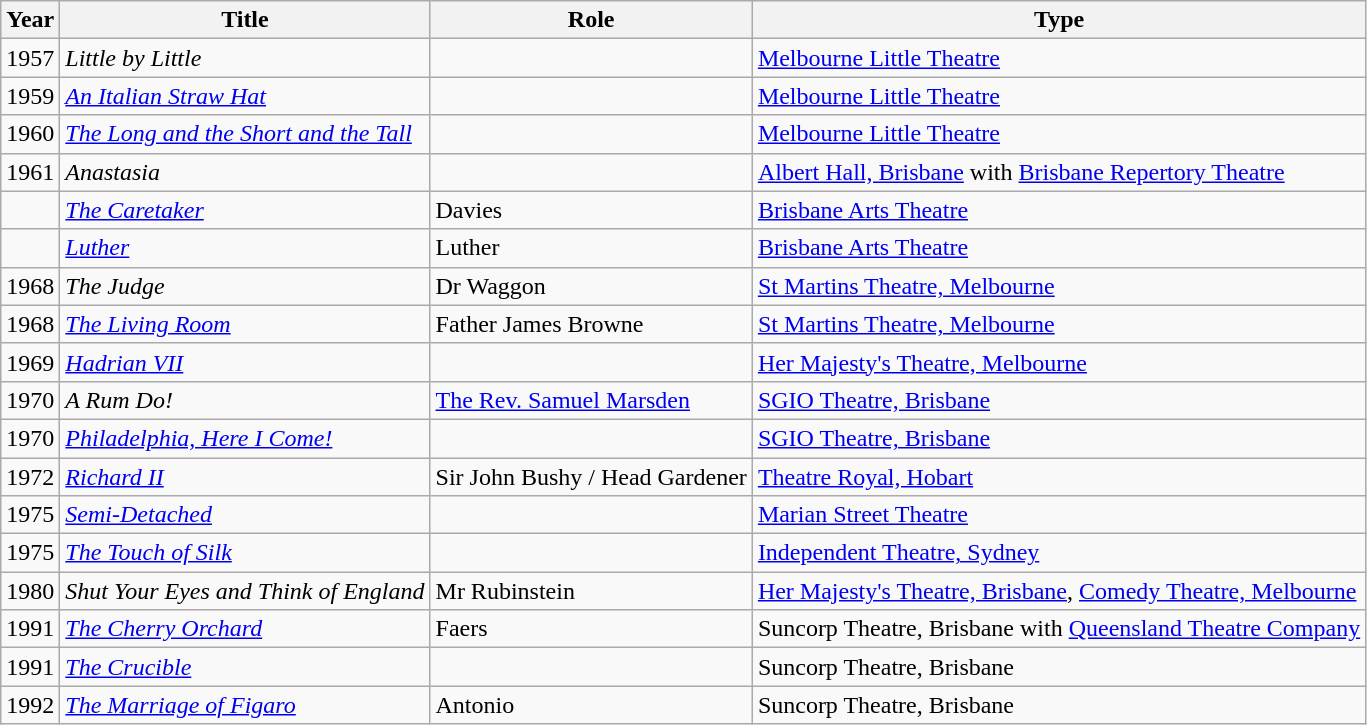<table class="wikitable">
<tr>
<th>Year</th>
<th>Title</th>
<th>Role</th>
<th>Type</th>
</tr>
<tr>
<td>1957</td>
<td><em>Little by Little</em></td>
<td></td>
<td><a href='#'>Melbourne Little Theatre</a></td>
</tr>
<tr>
<td>1959</td>
<td><em><a href='#'>An Italian Straw Hat</a></em></td>
<td></td>
<td><a href='#'>Melbourne Little Theatre</a></td>
</tr>
<tr>
<td>1960</td>
<td><em><a href='#'>The Long and the Short and the Tall</a></em></td>
<td></td>
<td><a href='#'>Melbourne Little Theatre</a></td>
</tr>
<tr>
<td>1961</td>
<td><em>Anastasia</em></td>
<td></td>
<td><a href='#'>Albert Hall, Brisbane</a> with <a href='#'>Brisbane Repertory Theatre</a></td>
</tr>
<tr>
<td></td>
<td><em><a href='#'>The Caretaker</a></em></td>
<td>Davies</td>
<td><a href='#'>Brisbane Arts Theatre</a></td>
</tr>
<tr>
<td></td>
<td><em><a href='#'>Luther</a></em></td>
<td>Luther</td>
<td><a href='#'>Brisbane Arts Theatre</a></td>
</tr>
<tr>
<td>1968</td>
<td><em>The Judge</em></td>
<td>Dr Waggon</td>
<td><a href='#'>St Martins Theatre, Melbourne</a></td>
</tr>
<tr>
<td>1968</td>
<td><em><a href='#'>The Living Room</a></em></td>
<td>Father James Browne</td>
<td><a href='#'>St Martins Theatre, Melbourne</a></td>
</tr>
<tr>
<td>1969</td>
<td><em><a href='#'>Hadrian VII</a></em></td>
<td></td>
<td><a href='#'>Her Majesty's Theatre, Melbourne</a></td>
</tr>
<tr>
<td>1970</td>
<td><em>A Rum Do!</em></td>
<td><a href='#'>The Rev. Samuel Marsden</a></td>
<td><a href='#'>SGIO Theatre, Brisbane</a></td>
</tr>
<tr>
<td>1970</td>
<td><em><a href='#'>Philadelphia, Here I Come!</a></em></td>
<td></td>
<td><a href='#'>SGIO Theatre, Brisbane</a></td>
</tr>
<tr>
<td>1972</td>
<td><em><a href='#'>Richard II</a></em></td>
<td>Sir John Bushy / Head Gardener</td>
<td><a href='#'>Theatre Royal, Hobart</a></td>
</tr>
<tr>
<td>1975</td>
<td><em><a href='#'>Semi-Detached</a></em></td>
<td></td>
<td><a href='#'>Marian Street Theatre</a></td>
</tr>
<tr>
<td>1975</td>
<td><em><a href='#'>The Touch of Silk</a></em></td>
<td></td>
<td><a href='#'>Independent Theatre, Sydney</a></td>
</tr>
<tr>
<td>1980</td>
<td><em>Shut Your Eyes and Think of England</em></td>
<td>Mr Rubinstein</td>
<td><a href='#'>Her Majesty's Theatre, Brisbane</a>, <a href='#'>Comedy Theatre, Melbourne</a></td>
</tr>
<tr>
<td>1991</td>
<td><em><a href='#'>The Cherry Orchard</a></em></td>
<td>Faers</td>
<td>Suncorp Theatre, Brisbane with <a href='#'>Queensland Theatre Company</a></td>
</tr>
<tr>
<td>1991</td>
<td><em><a href='#'>The Crucible</a></em></td>
<td></td>
<td>Suncorp Theatre, Brisbane</td>
</tr>
<tr>
<td>1992</td>
<td><em><a href='#'>The Marriage of Figaro</a></em></td>
<td>Antonio</td>
<td>Suncorp Theatre, Brisbane</td>
</tr>
</table>
